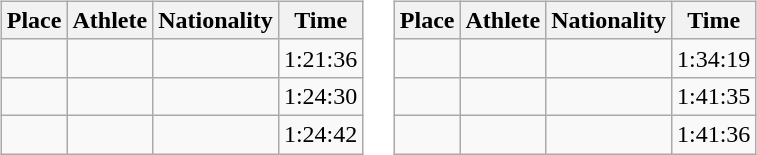<table>
<tr valign=top>
<td><br><table class="wikitable sortable">
<tr>
<th scope="col">Place</th>
<th scope="col">Athlete</th>
<th scope="col">Nationality</th>
<th scope="col">Time</th>
</tr>
<tr>
<td></td>
<td></td>
<td></td>
<td>1:21:36</td>
</tr>
<tr>
<td></td>
<td></td>
<td></td>
<td>1:24:30</td>
</tr>
<tr>
<td></td>
<td></td>
<td></td>
<td>1:24:42</td>
</tr>
</table>
</td>
<td><br><table class="wikitable sortable">
<tr>
<th scope="col">Place</th>
<th scope="col">Athlete</th>
<th scope="col">Nationality</th>
<th scope="col">Time</th>
</tr>
<tr>
<td></td>
<td></td>
<td></td>
<td>1:34:19</td>
</tr>
<tr>
<td></td>
<td></td>
<td></td>
<td>1:41:35</td>
</tr>
<tr>
<td></td>
<td></td>
<td></td>
<td>1:41:36</td>
</tr>
</table>
</td>
</tr>
</table>
